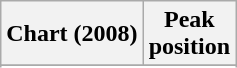<table class="wikitable sortable plainrowheaders">
<tr>
<th>Chart (2008)</th>
<th>Peak<br>position</th>
</tr>
<tr>
</tr>
<tr>
</tr>
</table>
